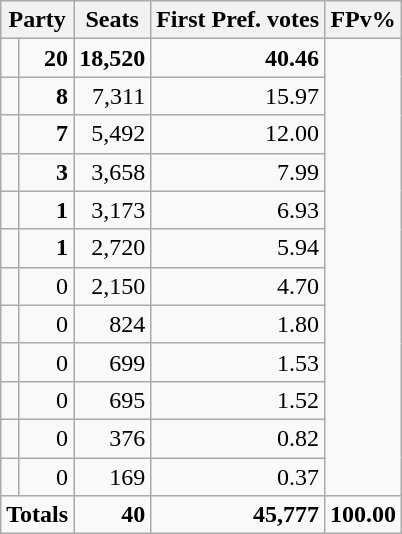<table class=wikitable>
<tr>
<th colspan=2 align=center>Party</th>
<th valign=top>Seats</th>
<th valign=top>First Pref. votes</th>
<th valign=top>FPv%</th>
</tr>
<tr>
<td></td>
<td align=right><strong>20</strong></td>
<td align=right><strong>18,520</strong></td>
<td align=right><strong>40.46</strong></td>
</tr>
<tr>
<td></td>
<td align=right><strong>8</strong></td>
<td align=right>7,311</td>
<td align=right>15.97</td>
</tr>
<tr>
<td></td>
<td align=right><strong>7</strong></td>
<td align=right>5,492</td>
<td align=right>12.00</td>
</tr>
<tr>
<td></td>
<td align=right><strong>3</strong></td>
<td align=right>3,658</td>
<td align=right>7.99</td>
</tr>
<tr>
<td></td>
<td align=right><strong>1</strong></td>
<td align=right>3,173</td>
<td align=right>6.93</td>
</tr>
<tr>
<td></td>
<td align=right><strong>1</strong></td>
<td align=right>2,720</td>
<td align=right>5.94</td>
</tr>
<tr>
<td></td>
<td align=right>0</td>
<td align=right>2,150</td>
<td align=right>4.70</td>
</tr>
<tr>
<td></td>
<td align=right>0</td>
<td align=right>824</td>
<td align=right>1.80</td>
</tr>
<tr>
<td></td>
<td align=right>0</td>
<td align=right>699</td>
<td align=right>1.53</td>
</tr>
<tr>
<td></td>
<td align=right>0</td>
<td align=right>695</td>
<td align=right>1.52</td>
</tr>
<tr>
<td></td>
<td align=right>0</td>
<td align=right>376</td>
<td align=right>0.82</td>
</tr>
<tr>
<td></td>
<td align=right>0</td>
<td align=right>169</td>
<td align=right>0.37</td>
</tr>
<tr>
<td colspan=2 align=center><strong>Totals</strong></td>
<td align=right><strong>40</strong></td>
<td align=right><strong>45,777</strong></td>
<td align=center><strong>100.00</strong></td>
</tr>
</table>
